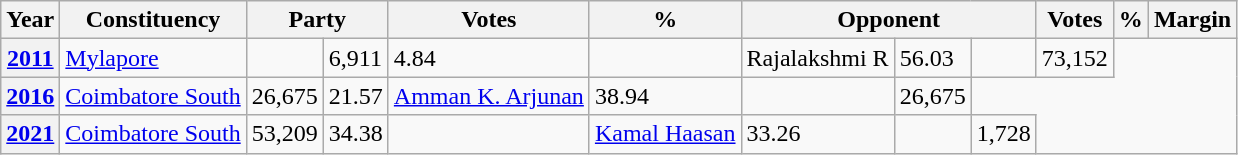<table class="sortable wikitable">
<tr>
<th>Year</th>
<th>Constituency</th>
<th colspan="2">Party</th>
<th>Votes</th>
<th>%</th>
<th colspan="3">Opponent</th>
<th>Votes</th>
<th>%</th>
<th>Margin</th>
</tr>
<tr>
<th><a href='#'>2011</a></th>
<td><a href='#'>Mylapore</a></td>
<td></td>
<td>6,911</td>
<td>4.84</td>
<td></td>
<td>Rajalakshmi R</td>
<td>56.03</td>
<td></td>
<td>73,152</td>
</tr>
<tr>
<th><a href='#'>2016</a></th>
<td><a href='#'>Coimbatore South</a></td>
<td>26,675</td>
<td>21.57</td>
<td><a href='#'>Amman K. Arjunan</a></td>
<td>38.94</td>
<td></td>
<td>26,675</td>
</tr>
<tr>
<th><a href='#'>2021</a></th>
<td><a href='#'>Coimbatore South</a></td>
<td>53,209</td>
<td>34.38</td>
<td></td>
<td><a href='#'>Kamal Haasan</a></td>
<td>33.26</td>
<td></td>
<td>1,728</td>
</tr>
</table>
